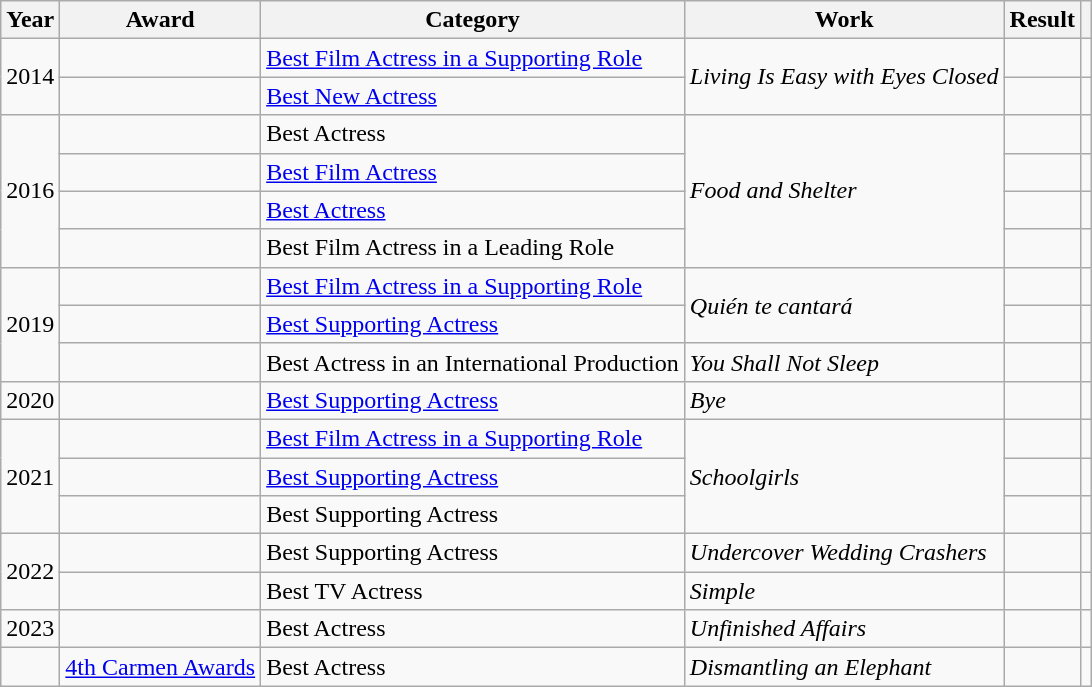<table class="wikitable sortable plainrowheaders">
<tr>
<th>Year</th>
<th>Award</th>
<th>Category</th>
<th>Work</th>
<th>Result</th>
<th scope="col" class="unsortable"></th>
</tr>
<tr>
<td align = "center" rowspan = "2">2014</td>
<td></td>
<td><a href='#'>Best Film Actress in a Supporting Role</a></td>
<td rowspan = "2"><em>Living Is Easy with Eyes Closed</em></td>
<td></td>
<td align = "center"></td>
</tr>
<tr>
<td></td>
<td><a href='#'>Best New Actress</a></td>
<td></td>
<td align = "center"></td>
</tr>
<tr>
<td align = "center" rowspan = "4">2016</td>
<td></td>
<td>Best Actress</td>
<td rowspan = "4"><em>Food and Shelter</em></td>
<td></td>
<td align = "center"></td>
</tr>
<tr>
<td></td>
<td><a href='#'>Best Film Actress</a></td>
<td></td>
<td align = "center"></td>
</tr>
<tr>
<td></td>
<td><a href='#'>Best Actress</a></td>
<td></td>
<td align = "center"></td>
</tr>
<tr>
<td></td>
<td>Best Film Actress in a Leading Role</td>
<td></td>
<td align = "center"></td>
</tr>
<tr>
<td align = "center" rowspan = "3">2019</td>
<td></td>
<td><a href='#'>Best Film Actress in a Supporting Role</a></td>
<td rowspan = "2"><em>Quién te cantará</em></td>
<td></td>
<td align = "center"></td>
</tr>
<tr>
<td></td>
<td><a href='#'>Best Supporting Actress</a></td>
<td></td>
<td align = "center"></td>
</tr>
<tr>
<td></td>
<td>Best Actress in an International Production</td>
<td><em>You Shall Not Sleep</em></td>
<td></td>
<td align = "center"></td>
</tr>
<tr>
<td align = "center" rowspan = "1">2020</td>
<td></td>
<td><a href='#'>Best Supporting Actress</a></td>
<td><em>Bye</em></td>
<td></td>
<td align = "center"></td>
</tr>
<tr>
<td align = "center" rowspan = "3">2021</td>
<td></td>
<td><a href='#'>Best Film Actress in a Supporting Role</a></td>
<td rowspan = "3"><em>Schoolgirls</em></td>
<td></td>
<td align = "center"></td>
</tr>
<tr>
<td></td>
<td><a href='#'>Best Supporting Actress</a></td>
<td></td>
<td align = "center"></td>
</tr>
<tr>
<td></td>
<td>Best Supporting Actress</td>
<td></td>
<td align = "center"></td>
</tr>
<tr>
<td rowspan = "2" align = "center">2022</td>
<td></td>
<td>Best Supporting Actress</td>
<td><em>Undercover Wedding Crashers</em></td>
<td></td>
<td align = "center"></td>
</tr>
<tr>
<td></td>
<td>Best TV Actress</td>
<td><em>Simple</em></td>
<td></td>
<td align = "center"></td>
</tr>
<tr>
<td align = "center">2023</td>
<td></td>
<td>Best Actress</td>
<td><em>Unfinished Affairs</em></td>
<td></td>
<td align = "center"></td>
</tr>
<tr>
<td></td>
<td><a href='#'>4th Carmen Awards</a></td>
<td>Best Actress</td>
<td><em>Dismantling an Elephant</em></td>
<td></td>
<td></td>
</tr>
</table>
